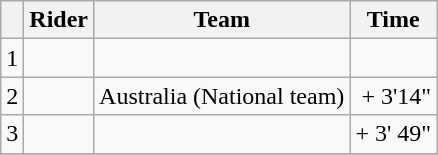<table class="wikitable">
<tr>
<th></th>
<th>Rider</th>
<th>Team</th>
<th>Time</th>
</tr>
<tr>
<td>1</td>
<td>  </td>
<td></td>
<td align="right"></td>
</tr>
<tr>
<td>2</td>
<td></td>
<td>Australia (National team)</td>
<td align="right">+ 3'14"</td>
</tr>
<tr>
<td>3</td>
<td></td>
<td></td>
<td align="right">+ 3' 49"</td>
</tr>
<tr>
</tr>
</table>
